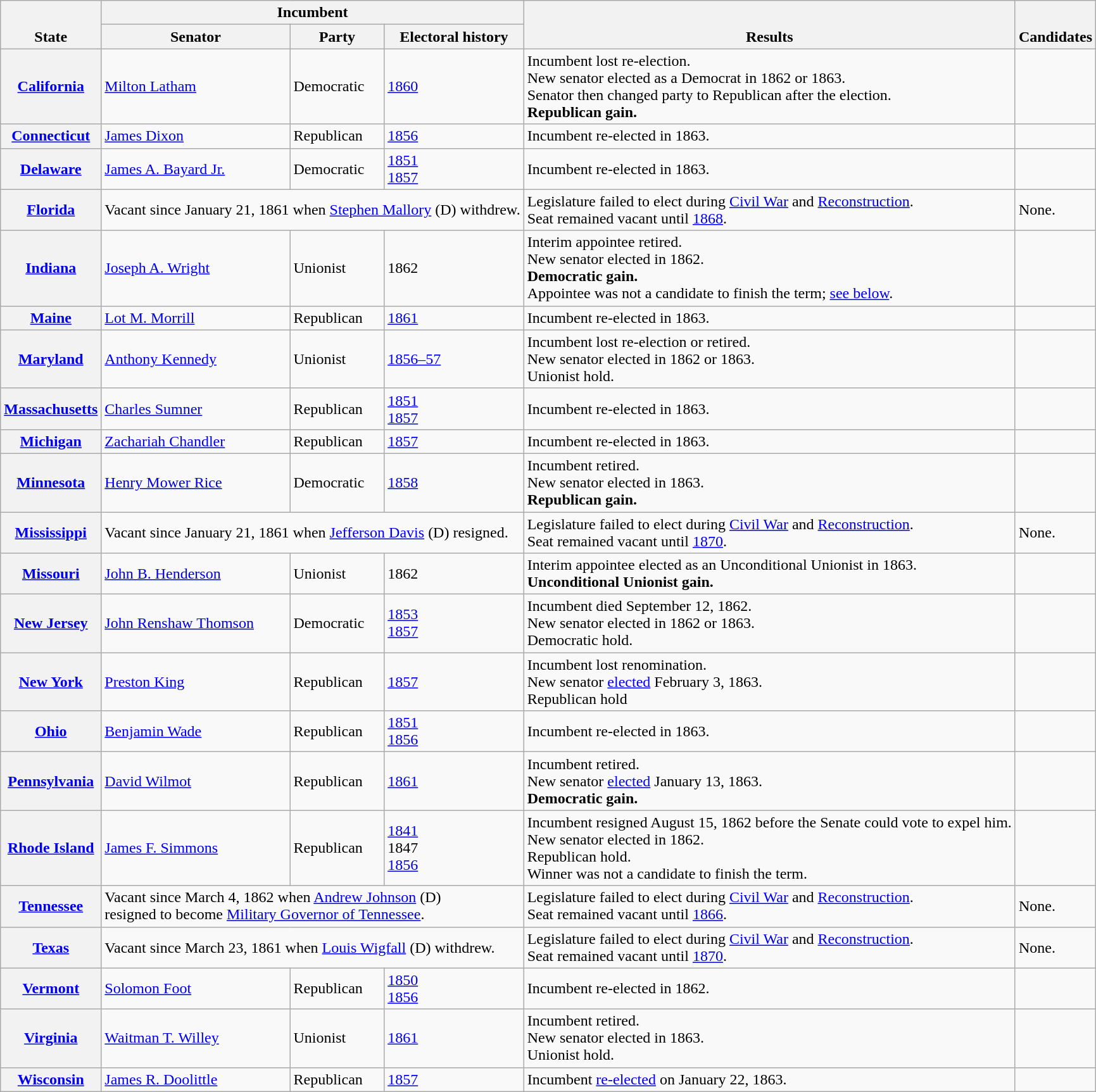<table class="wikitable">
<tr valign=bottom>
<th rowspan=2>State</th>
<th colspan=3>Incumbent</th>
<th rowspan=2>Results</th>
<th rowspan=2>Candidates</th>
</tr>
<tr>
<th>Senator</th>
<th>Party</th>
<th>Electoral history</th>
</tr>
<tr>
<th><a href='#'>California</a></th>
<td><a href='#'>Milton Latham</a></td>
<td>Democratic</td>
<td><a href='#'>1860 </a></td>
<td>Incumbent lost re-election.<br>New senator elected as a Democrat in 1862 or 1863.<br>Senator then changed party to Republican after the election.<br><strong>Republican gain.</strong></td>
<td nowrap></td>
</tr>
<tr>
<th><a href='#'>Connecticut</a></th>
<td><a href='#'>James Dixon</a></td>
<td>Republican</td>
<td><a href='#'>1856</a></td>
<td>Incumbent re-elected in 1863.</td>
<td nowrap></td>
</tr>
<tr>
<th><a href='#'>Delaware</a></th>
<td><a href='#'>James A. Bayard Jr.</a></td>
<td>Democratic</td>
<td><a href='#'>1851</a><br><a href='#'>1857</a></td>
<td>Incumbent re-elected in 1863.</td>
<td nowrap></td>
</tr>
<tr>
<th><a href='#'>Florida</a></th>
<td colspan=3>Vacant since January 21, 1861 when <a href='#'>Stephen Mallory</a> (D) withdrew.</td>
<td>Legislature failed to elect during <a href='#'>Civil War</a> and <a href='#'>Reconstruction</a>.<br>Seat remained vacant until <a href='#'>1868</a>.</td>
<td>None.</td>
</tr>
<tr>
<th><a href='#'>Indiana</a></th>
<td><a href='#'>Joseph A. Wright</a></td>
<td>Unionist</td>
<td>1862 </td>
<td>Interim appointee retired.<br>New senator elected in 1862.<br><strong>Democratic gain.</strong><br>Appointee was not a candidate to finish the term; <a href='#'>see below</a>.</td>
<td nowrap></td>
</tr>
<tr>
<th><a href='#'>Maine</a></th>
<td><a href='#'>Lot M. Morrill</a></td>
<td>Republican</td>
<td><a href='#'>1861 </a></td>
<td>Incumbent re-elected in 1863.</td>
<td nowrap></td>
</tr>
<tr>
<th><a href='#'>Maryland</a></th>
<td><a href='#'>Anthony Kennedy</a></td>
<td>Unionist</td>
<td><a href='#'>1856–57</a></td>
<td>Incumbent lost re-election or retired.<br>New senator elected in 1862 or 1863.<br>Unionist hold.</td>
<td nowrap></td>
</tr>
<tr>
<th><a href='#'>Massachusetts</a></th>
<td><a href='#'>Charles Sumner</a></td>
<td>Republican</td>
<td><a href='#'>1851 </a><br><a href='#'>1857</a></td>
<td>Incumbent re-elected in 1863.</td>
<td nowrap></td>
</tr>
<tr>
<th><a href='#'>Michigan</a></th>
<td><a href='#'>Zachariah Chandler</a></td>
<td>Republican</td>
<td><a href='#'>1857</a></td>
<td>Incumbent re-elected in 1863.</td>
<td nowrap></td>
</tr>
<tr>
<th><a href='#'>Minnesota</a></th>
<td><a href='#'>Henry Mower Rice</a></td>
<td>Democratic</td>
<td><a href='#'>1858</a></td>
<td>Incumbent retired.<br>New senator elected in 1863.<br><strong>Republican gain.</strong></td>
<td nowrap></td>
</tr>
<tr>
<th><a href='#'>Mississippi</a></th>
<td colspan=3>Vacant since January 21, 1861 when <a href='#'>Jefferson Davis</a> (D) resigned.</td>
<td>Legislature failed to elect during <a href='#'>Civil War</a> and <a href='#'>Reconstruction</a>.<br>Seat remained vacant until <a href='#'>1870</a>.</td>
<td>None.</td>
</tr>
<tr>
<th><a href='#'>Missouri</a></th>
<td><a href='#'>John B. Henderson</a></td>
<td>Unionist</td>
<td>1862 </td>
<td>Interim appointee elected as an Unconditional Unionist in 1863.<br><strong>Unconditional Unionist gain.</strong></td>
<td nowrap></td>
</tr>
<tr>
<th><a href='#'>New Jersey</a></th>
<td><a href='#'>John Renshaw Thomson</a></td>
<td>Democratic</td>
<td><a href='#'>1853 </a><br><a href='#'>1857</a></td>
<td>Incumbent died September 12, 1862.<br>New senator elected in 1862 or 1863.<br>Democratic hold.</td>
<td nowrap></td>
</tr>
<tr>
<th><a href='#'>New York</a></th>
<td><a href='#'>Preston King</a></td>
<td>Republican</td>
<td><a href='#'>1857</a></td>
<td>Incumbent lost renomination.<br>New senator <a href='#'>elected</a> February 3, 1863.<br>Republican hold</td>
<td nowrap></td>
</tr>
<tr>
<th><a href='#'>Ohio</a></th>
<td><a href='#'>Benjamin Wade</a></td>
<td>Republican</td>
<td><a href='#'>1851</a><br><a href='#'>1856</a></td>
<td>Incumbent re-elected in 1863.</td>
<td nowrap></td>
</tr>
<tr>
<th><a href='#'>Pennsylvania</a></th>
<td><a href='#'>David Wilmot</a></td>
<td>Republican</td>
<td><a href='#'>1861 </a></td>
<td>Incumbent retired.<br>New senator <a href='#'>elected</a> January 13, 1863.<br><strong>Democratic gain.</strong></td>
<td nowrap></td>
</tr>
<tr>
<th><a href='#'>Rhode Island</a></th>
<td><a href='#'>James F. Simmons</a></td>
<td>Republican</td>
<td><a href='#'>1841</a><br>1847 <br><a href='#'>1856</a></td>
<td>Incumbent resigned August 15, 1862 before the Senate could vote to expel him.<br>New senator elected in 1862.<br>Republican hold.<br>Winner was not a candidate to finish the term.</td>
<td nowrap></td>
</tr>
<tr>
<th><a href='#'>Tennessee</a></th>
<td colspan=3>Vacant since March 4, 1862 when <a href='#'>Andrew Johnson</a> (D)<br>resigned to become <a href='#'>Military Governor of Tennessee</a>.</td>
<td>Legislature failed to elect during <a href='#'>Civil War</a> and <a href='#'>Reconstruction</a>.<br>Seat remained vacant until <a href='#'>1866</a>.</td>
<td>None.</td>
</tr>
<tr>
<th><a href='#'>Texas</a></th>
<td colspan=3>Vacant since March 23, 1861 when <a href='#'>Louis Wigfall</a> (D) withdrew.</td>
<td>Legislature failed to elect during <a href='#'>Civil War</a> and <a href='#'>Reconstruction</a>.<br>Seat remained vacant until <a href='#'>1870</a>.</td>
<td>None.</td>
</tr>
<tr>
<th><a href='#'>Vermont</a></th>
<td><a href='#'>Solomon Foot</a></td>
<td>Republican</td>
<td><a href='#'>1850</a><br><a href='#'>1856</a></td>
<td>Incumbent re-elected in 1862.</td>
<td nowrap></td>
</tr>
<tr>
<th><a href='#'>Virginia</a></th>
<td><a href='#'>Waitman T. Willey</a></td>
<td>Unionist</td>
<td><a href='#'>1861 </a></td>
<td>Incumbent retired.<br>New senator elected in 1863.<br>Unionist hold.</td>
<td nowrap></td>
</tr>
<tr>
<th><a href='#'>Wisconsin</a></th>
<td><a href='#'>James R. Doolittle</a></td>
<td>Republican</td>
<td><a href='#'>1857</a></td>
<td>Incumbent <a href='#'>re-elected</a> on January 22, 1863.</td>
<td nowrap></td>
</tr>
</table>
